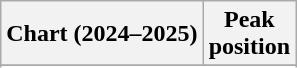<table class="wikitable sortable plainrowheaders" style="text-align:center">
<tr>
<th scope="col">Chart (2024–2025)</th>
<th scope="col">Peak<br>position</th>
</tr>
<tr>
</tr>
<tr>
</tr>
<tr>
</tr>
</table>
